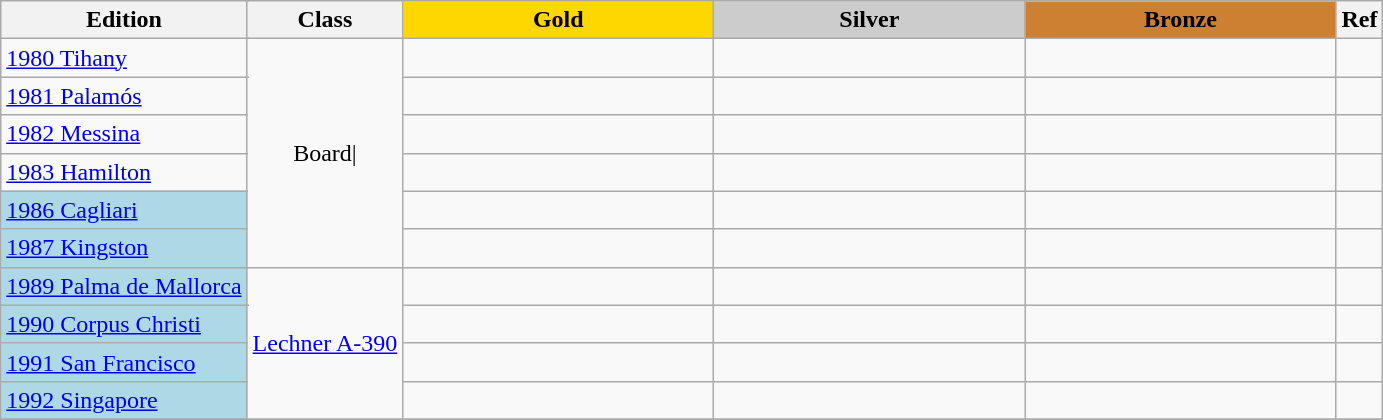<table class="wikitable" style="small">
<tr>
<th colspan=2>Edition</th>
<th>Class</th>
<th scope="col" style="width: 200px; background: #FFD700;">Gold</th>
<th scope="col" style="width: 200px; background: #CCCCCC;">Silver</th>
<th scope="col" style="width: 200px; background: #CD7F32;">Bronze</th>
<th>Ref</th>
</tr>
<tr>
<td colspan=2><a href='#'>1980 Tihany</a></td>
<td rowspan=6 align=center>Board|</td>
<td></td>
<td></td>
<td></td>
<td align=center></td>
</tr>
<tr>
<td colspan=2><a href='#'>1981 Palamós</a></td>
<td></td>
<td></td>
<td></td>
<td align=center></td>
</tr>
<tr>
<td colspan=2><a href='#'>1982 Messina</a></td>
<td></td>
<td></td>
<td></td>
<td align=center></td>
</tr>
<tr>
<td colspan=2><a href='#'>1983 Hamilton</a></td>
<td></td>
<td></td>
<td></td>
<td align=center></td>
</tr>
<tr>
<td style="background:lightblue" colspan=2><a href='#'>1986 Cagliari</a></td>
<td></td>
<td></td>
<td></td>
<td align=center></td>
</tr>
<tr>
<td style="background:lightblue" colspan=2><a href='#'>1987 Kingston</a></td>
<td></td>
<td></td>
<td></td>
<td align=center></td>
</tr>
<tr>
<td style="background:lightblue" colspan=2><a href='#'>1989 Palma de Mallorca</a></td>
<td rowspan= 4 align=center><a href='#'>Lechner A-390</a></td>
<td></td>
<td></td>
<td></td>
<td align=center></td>
</tr>
<tr>
<td style="background:lightblue" colspan=2><a href='#'>1990 Corpus Christi</a></td>
<td></td>
<td></td>
<td></td>
<td align=center></td>
</tr>
<tr>
<td style="background:lightblue" colspan=2><a href='#'>1991 San Francisco</a></td>
<td></td>
<td></td>
<td></td>
<td align=center></td>
</tr>
<tr>
<td style="background:lightblue" colspan=2><a href='#'>1992 Singapore</a></td>
<td></td>
<td></td>
<td></td>
<td align=center></td>
</tr>
<tr>
</tr>
</table>
